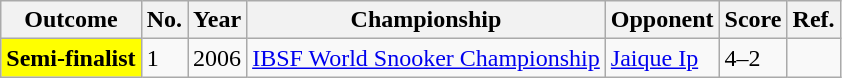<table class="wikitable">
<tr>
<th>Outcome</th>
<th>No.</th>
<th>Year</th>
<th>Championship</th>
<th>Opponent</th>
<th>Score</th>
<th>Ref.</th>
</tr>
<tr>
<th scope="row" style="background:yellow;">Semi-finalist</th>
<td>1</td>
<td>2006</td>
<td><a href='#'>IBSF World Snooker Championship</a></td>
<td><a href='#'>Jaique Ip</a></td>
<td>4–2</td>
<td></td>
</tr>
</table>
